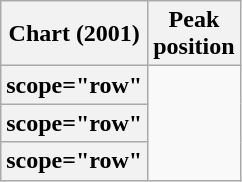<table class="wikitable plainrowheaders sortable">
<tr>
<th scope="col">Chart (2001)</th>
<th scope="col">Peak<br>position</th>
</tr>
<tr>
<th>scope="row" </th>
</tr>
<tr>
<th>scope="row" </th>
</tr>
<tr>
<th>scope="row" </th>
</tr>
</table>
